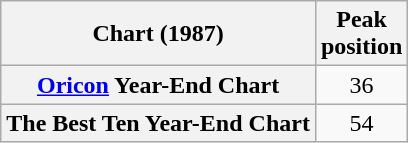<table class="wikitable plainrowheaders" style="text-align:center;">
<tr>
<th>Chart (1987)</th>
<th>Peak<br>position</th>
</tr>
<tr>
<th scope="row"><a href='#'>Oricon</a> Year-End Chart</th>
<td>36</td>
</tr>
<tr>
<th scope="row">The Best Ten Year-End Chart</th>
<td>54</td>
</tr>
</table>
